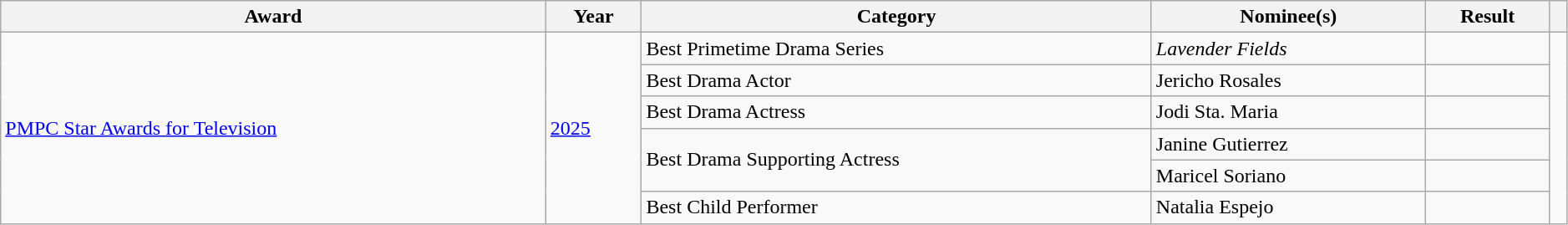<table class="wikitable sortable plainrowheaders" style="width:99%;">
<tr>
<th>Award</th>
<th>Year</th>
<th>Category</th>
<th>Nominee(s)</th>
<th>Result</th>
<th></th>
</tr>
<tr>
<td rowspan="6"><a href='#'>PMPC Star Awards for Television</a></td>
<td rowspan="6"><a href='#'>2025</a></td>
<td>Best Primetime Drama Series</td>
<td><em>Lavender Fields</em></td>
<td></td>
<td rowspan="6"></td>
</tr>
<tr>
<td>Best Drama Actor</td>
<td>Jericho Rosales</td>
<td></td>
</tr>
<tr>
<td>Best Drama Actress</td>
<td>Jodi Sta. Maria</td>
<td></td>
</tr>
<tr>
<td rowspan="2">Best Drama Supporting Actress</td>
<td>Janine Gutierrez</td>
<td></td>
</tr>
<tr>
<td>Maricel Soriano</td>
<td></td>
</tr>
<tr>
<td>Best Child Performer</td>
<td>Natalia Espejo</td>
<td></td>
</tr>
</table>
